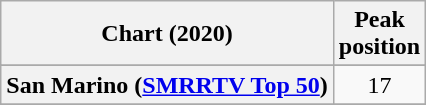<table class="wikitable sortable plainrowheaders">
<tr>
<th>Chart (2020)</th>
<th>Peak<br>position</th>
</tr>
<tr>
</tr>
<tr>
<th scope="row">San Marino (<a href='#'>SMRRTV Top 50</a>)</th>
<td align="center">17</td>
</tr>
<tr>
</tr>
</table>
